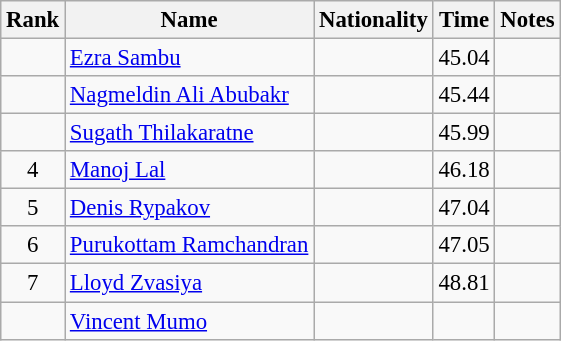<table class="wikitable sortable" style="text-align:center;font-size:95%">
<tr>
<th>Rank</th>
<th>Name</th>
<th>Nationality</th>
<th>Time</th>
<th>Notes</th>
</tr>
<tr>
<td></td>
<td align=left><a href='#'>Ezra Sambu</a></td>
<td align=left></td>
<td>45.04</td>
<td></td>
</tr>
<tr>
<td></td>
<td align=left><a href='#'>Nagmeldin Ali Abubakr</a></td>
<td align=left></td>
<td>45.44</td>
<td></td>
</tr>
<tr>
<td></td>
<td align=left><a href='#'>Sugath Thilakaratne</a></td>
<td align=left></td>
<td>45.99</td>
<td></td>
</tr>
<tr>
<td>4</td>
<td align=left><a href='#'>Manoj Lal</a></td>
<td align=left></td>
<td>46.18</td>
<td></td>
</tr>
<tr>
<td>5</td>
<td align=left><a href='#'>Denis Rypakov</a></td>
<td align=left></td>
<td>47.04</td>
<td></td>
</tr>
<tr>
<td>6</td>
<td align=left><a href='#'>Purukottam Ramchandran</a></td>
<td align=left></td>
<td>47.05</td>
<td></td>
</tr>
<tr>
<td>7</td>
<td align=left><a href='#'>Lloyd Zvasiya</a></td>
<td align=left></td>
<td>48.81</td>
<td></td>
</tr>
<tr>
<td></td>
<td align=left><a href='#'>Vincent Mumo</a></td>
<td align=left></td>
<td></td>
<td></td>
</tr>
</table>
